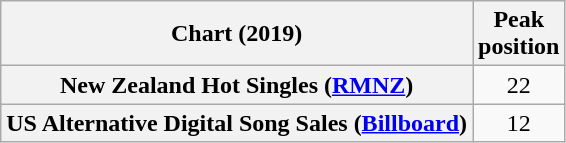<table class="wikitable sortable plainrowheaders" style="text-align:center">
<tr>
<th scope="col">Chart (2019)</th>
<th scope="col">Peak<br>position</th>
</tr>
<tr>
<th scope="row">New Zealand Hot Singles (<a href='#'>RMNZ</a>)</th>
<td>22</td>
</tr>
<tr>
<th scope="row">US Alternative Digital Song Sales (<a href='#'>Billboard</a>)</th>
<td>12</td>
</tr>
</table>
